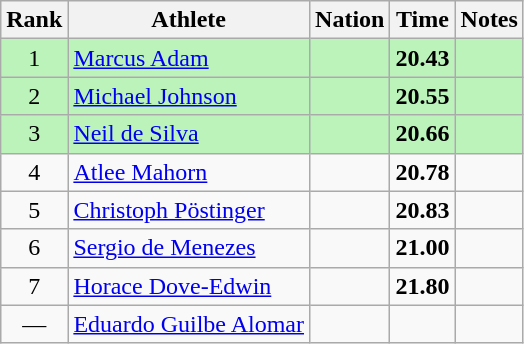<table class="wikitable sortable" style="text-align:center">
<tr>
<th>Rank</th>
<th>Athlete</th>
<th>Nation</th>
<th>Time</th>
<th>Notes</th>
</tr>
<tr style="background:#bbf3bb;">
<td>1</td>
<td align=left><a href='#'>Marcus Adam</a></td>
<td align=left></td>
<td><strong>20.43</strong></td>
<td></td>
</tr>
<tr style="background:#bbf3bb;">
<td>2</td>
<td align=left><a href='#'>Michael Johnson</a></td>
<td align=left></td>
<td><strong>20.55</strong></td>
<td></td>
</tr>
<tr style="background:#bbf3bb;">
<td>3</td>
<td align=left><a href='#'>Neil de Silva</a></td>
<td align=left></td>
<td><strong>20.66</strong></td>
<td></td>
</tr>
<tr>
<td>4</td>
<td align=left><a href='#'>Atlee Mahorn</a></td>
<td align=left></td>
<td><strong>20.78</strong></td>
<td></td>
</tr>
<tr>
<td>5</td>
<td align=left><a href='#'>Christoph Pöstinger</a></td>
<td align=left></td>
<td><strong>20.83</strong></td>
<td></td>
</tr>
<tr>
<td>6</td>
<td align=left><a href='#'>Sergio de Menezes</a></td>
<td align=left></td>
<td><strong>21.00</strong></td>
<td></td>
</tr>
<tr>
<td>7</td>
<td align=left><a href='#'>Horace Dove-Edwin</a></td>
<td align=left></td>
<td><strong>21.80</strong></td>
<td></td>
</tr>
<tr>
<td data-sort-value=8>—</td>
<td align=left><a href='#'>Eduardo Guilbe Alomar</a></td>
<td align=left></td>
<td data-sort-value=99.99></td>
<td></td>
</tr>
</table>
